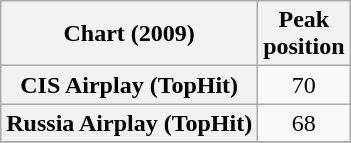<table class="wikitable sortable plainrowheaders" style="text-align:center">
<tr>
<th scope="col">Chart (2009)</th>
<th scope="col">Peak<br>position</th>
</tr>
<tr>
<th scope="row">CIS Airplay (TopHit)</th>
<td>70</td>
</tr>
<tr>
<th scope="row">Russia Airplay (TopHit)</th>
<td>68</td>
</tr>
<tr>
</tr>
</table>
